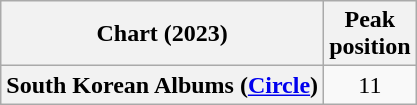<table class="wikitable plainrowheaders" style="text-align:center;">
<tr>
<th scope="col">Chart (2023)</th>
<th scope="col">Peak<br>position</th>
</tr>
<tr>
<th scope="row">South Korean Albums (<a href='#'>Circle</a>)</th>
<td>11</td>
</tr>
</table>
